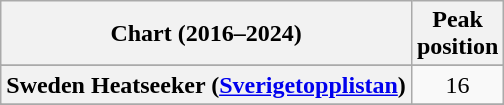<table class="wikitable plainrowheaders sortable" style="text-align:center">
<tr>
<th>Chart (2016–2024)</th>
<th>Peak<br>position</th>
</tr>
<tr>
</tr>
<tr>
</tr>
<tr>
</tr>
<tr>
</tr>
<tr>
</tr>
<tr>
<th scope="row">Sweden Heatseeker (<a href='#'>Sverigetopplistan</a>)</th>
<td>16</td>
</tr>
<tr>
</tr>
<tr>
</tr>
<tr>
</tr>
<tr>
</tr>
<tr>
</tr>
<tr>
</tr>
</table>
